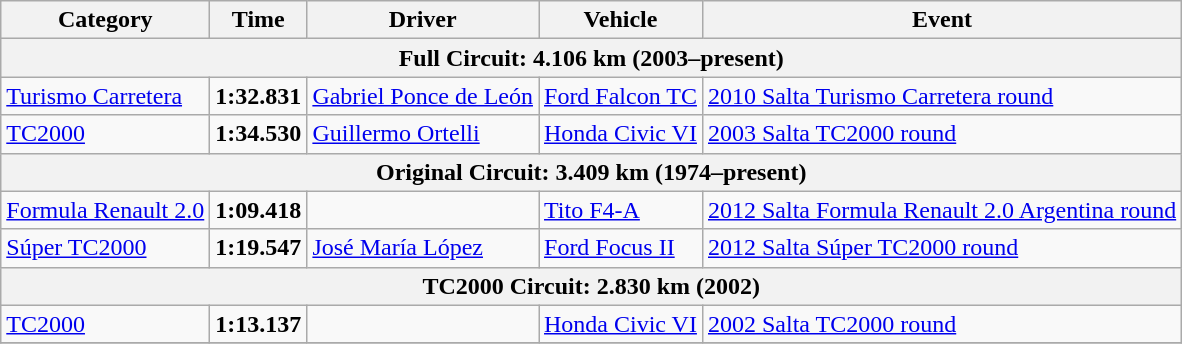<table class="wikitable">
<tr>
<th>Category</th>
<th>Time</th>
<th>Driver</th>
<th>Vehicle</th>
<th>Event</th>
</tr>
<tr>
<th colspan=5>Full Circuit: 4.106 km (2003–present)</th>
</tr>
<tr>
<td><a href='#'>Turismo Carretera</a></td>
<td><strong>1:32.831</strong></td>
<td><a href='#'>Gabriel Ponce de León</a></td>
<td><a href='#'>Ford Falcon TC</a></td>
<td><a href='#'>2010 Salta Turismo Carretera round</a></td>
</tr>
<tr>
<td><a href='#'>TC2000</a></td>
<td><strong>1:34.530</strong></td>
<td><a href='#'>Guillermo Ortelli</a></td>
<td><a href='#'>Honda Civic VI</a></td>
<td><a href='#'>2003 Salta TC2000 round</a></td>
</tr>
<tr>
<th colspan=5>Original Circuit: 3.409 km (1974–present)</th>
</tr>
<tr>
<td><a href='#'>Formula Renault 2.0</a></td>
<td><strong>1:09.418</strong></td>
<td></td>
<td><a href='#'>Tito F4-A</a></td>
<td><a href='#'>2012 Salta Formula Renault 2.0 Argentina round</a></td>
</tr>
<tr>
<td><a href='#'>Súper TC2000</a></td>
<td><strong>1:19.547</strong></td>
<td><a href='#'>José María López</a></td>
<td><a href='#'>Ford Focus II</a></td>
<td><a href='#'>2012 Salta Súper TC2000 round</a></td>
</tr>
<tr>
<th colspan=5>TC2000 Circuit: 2.830 km (2002)</th>
</tr>
<tr>
<td><a href='#'>TC2000</a></td>
<td><strong>1:13.137</strong></td>
<td></td>
<td><a href='#'>Honda Civic VI</a></td>
<td><a href='#'>2002 Salta TC2000 round</a></td>
</tr>
<tr>
</tr>
</table>
